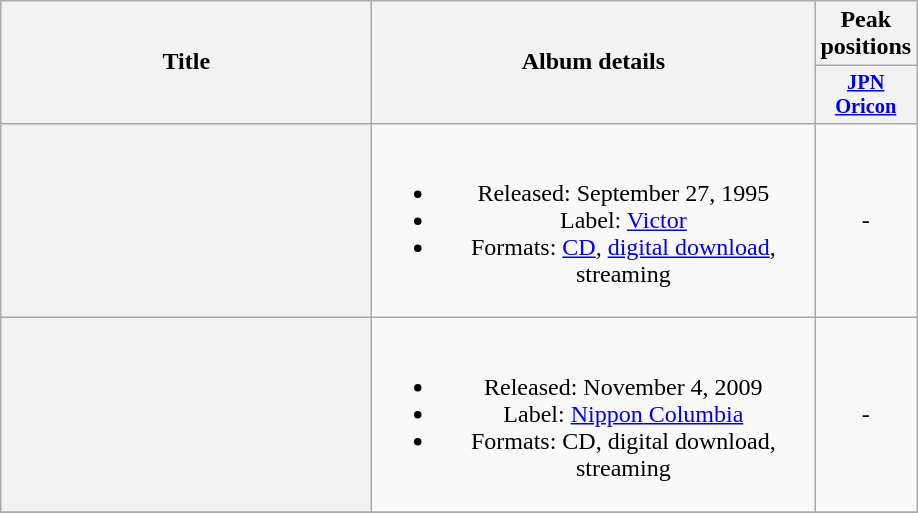<table class="wikitable plainrowheaders" style="text-align:center;">
<tr>
<th style="width:15em;" rowspan="2">Title</th>
<th style="width:18em;" rowspan="2">Album details</th>
<th colspan="1">Peak positions</th>
</tr>
<tr>
<th style="width:3em;font-size:85%"><a href='#'>JPN<br>Oricon</a><br></th>
</tr>
<tr>
<th scope="row"></th>
<td><br><ul><li>Released: September 27, 1995</li><li>Label: <a href='#'>Victor</a></li><li>Formats: <a href='#'>CD</a>, <a href='#'>digital download</a>, streaming</li></ul></td>
<td>-</td>
</tr>
<tr>
<th scope="row"></th>
<td><br><ul><li>Released: November 4, 2009</li><li>Label: <a href='#'>Nippon Columbia</a></li><li>Formats: CD, digital download, streaming</li></ul></td>
<td>-</td>
</tr>
<tr>
</tr>
</table>
